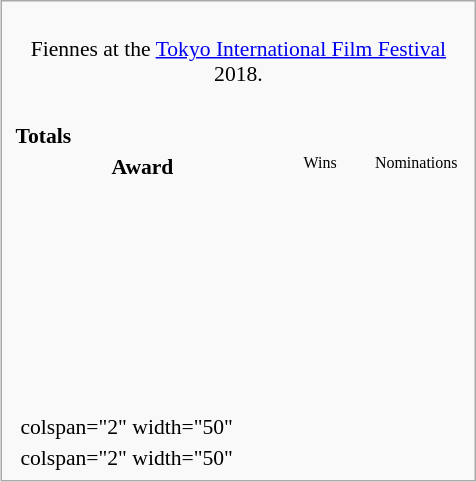<table class="infobox" style="width: 22em; text-align: left; font-size: 90%; vertical-align: middle;">
<tr>
<td colspan="3" style="text-align:center;"> <br>Fiennes at the <a href='#'>Tokyo International Film Festival</a> 2018.</td>
</tr>
<tr>
<td colspan="3"><br><table class="collapsible collapsed" width=100%>
<tr>
<th colspan="3" style="background-color#d9e8ff" text-align:center;">Totals</th>
</tr>
<tr style="background-color#d9e8ff; text-align:center;">
<th style="vertical-align: middle;">Award</th>
<td style="background#cceecc; font-size:8pt;" width="60px">Wins</td>
<td style="background#eecccc; font-size:8pt;" width="60px">Nominations</td>
</tr>
<tr>
<td align=center><br></td>
<td></td>
<td></td>
</tr>
<tr>
<td align=center><br></td>
<td></td>
<td></td>
</tr>
<tr>
<td align=center><br></td>
<td></td>
<td></td>
</tr>
<tr>
<td align=center><br></td>
<td></td>
<td></td>
</tr>
<tr>
<td align=center><br></td>
<td></td>
<td></td>
</tr>
<tr>
<td align=center><br></td>
<td></td>
<td></td>
</tr>
<tr>
<td align=center><br></td>
<td></td>
<td></td>
</tr>
<tr>
</tr>
</table>
</td>
</tr>
<tr style="background-color#d9e8ff">
<td></td>
<td>colspan="2" width="50" </td>
</tr>
<tr>
<td></td>
<td>colspan="2" width="50" </td>
</tr>
</table>
